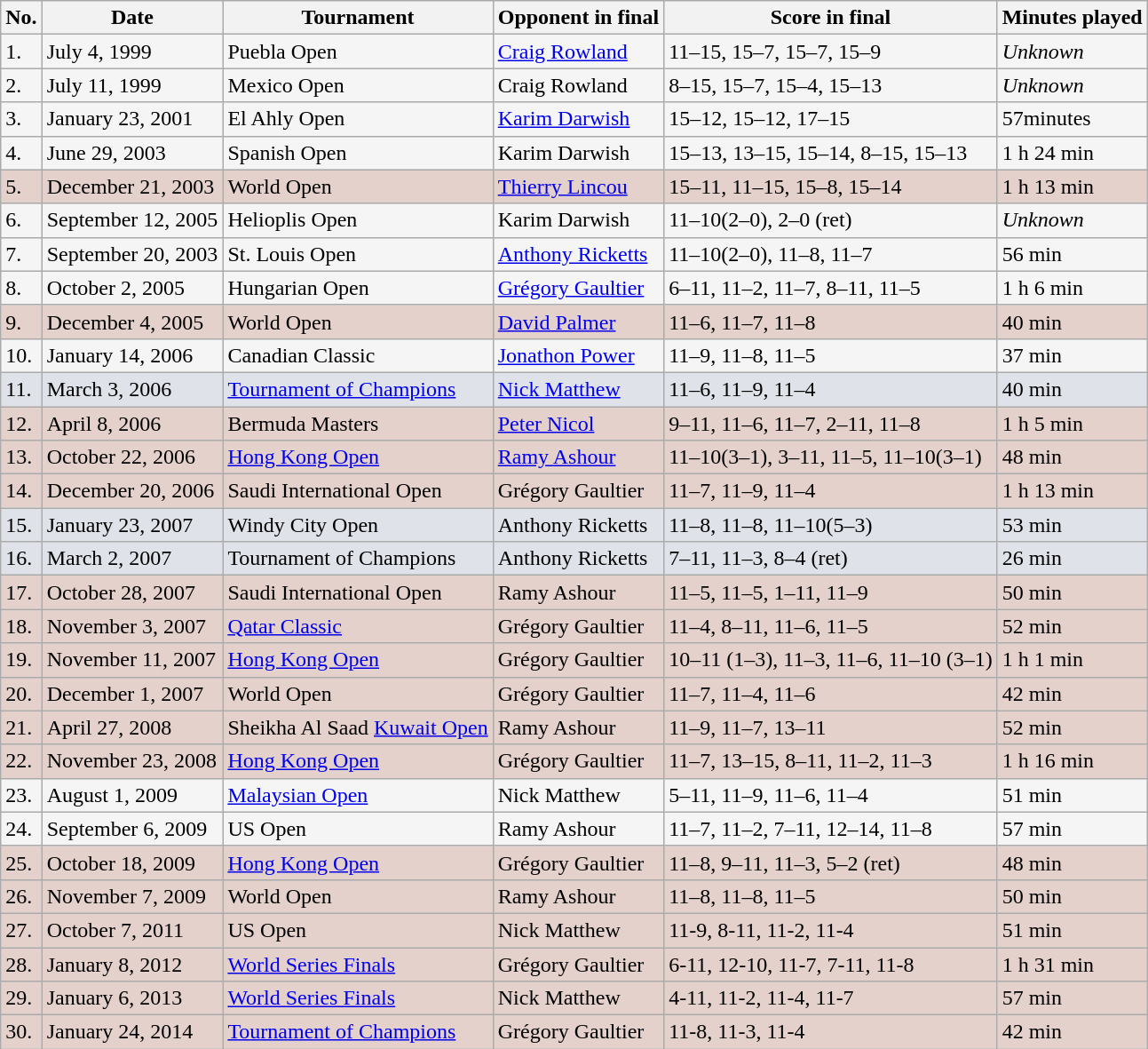<table class="sortable wikitable">
<tr>
<th>No.</th>
<th>Date</th>
<th>Tournament</th>
<th>Opponent in final</th>
<th>Score in final</th>
<th>Minutes played</th>
</tr>
<tr style="background:#f5f5f5;">
<td>1.</td>
<td>July 4, 1999</td>
<td>Puebla Open</td>
<td> <a href='#'>Craig Rowland</a></td>
<td>11–15, 15–7, 15–7, 15–9</td>
<td><em>Unknown</em></td>
</tr>
<tr style="background:#f5f5f5;">
<td>2.</td>
<td>July 11, 1999</td>
<td>Mexico Open</td>
<td> Craig Rowland</td>
<td>8–15, 15–7, 15–4, 15–13</td>
<td><em>Unknown</em></td>
</tr>
<tr style="background:#f5f5f5;">
<td>3.</td>
<td>January 23, 2001</td>
<td>El Ahly Open</td>
<td> <a href='#'>Karim Darwish</a></td>
<td>15–12, 15–12, 17–15</td>
<td>57minutes</td>
</tr>
<tr style="background:#f5f5f5;">
<td>4.</td>
<td>June 29, 2003</td>
<td>Spanish Open</td>
<td> Karim Darwish</td>
<td>15–13, 13–15, 15–14, 8–15, 15–13</td>
<td align="left">1 h 24 min</td>
</tr>
<tr style="background:#e5d1cb;">
<td>5.</td>
<td>December 21, 2003</td>
<td>World Open</td>
<td> <a href='#'>Thierry Lincou</a></td>
<td>15–11, 11–15, 15–8, 15–14</td>
<td align="left">1 h 13 min</td>
</tr>
<tr style="background:#f5f5f5;">
<td>6.</td>
<td>September 12, 2005</td>
<td>Helioplis Open</td>
<td> Karim Darwish</td>
<td>11–10(2–0), 2–0 (ret)</td>
<td><em>Unknown</em></td>
</tr>
<tr style="background:#f5f5f5;">
<td>7.</td>
<td>September 20, 2003</td>
<td>St. Louis Open</td>
<td> <a href='#'>Anthony Ricketts</a></td>
<td>11–10(2–0), 11–8, 11–7</td>
<td align="left">56 min</td>
</tr>
<tr style="background:#f5f5f5;">
<td>8.</td>
<td>October 2, 2005</td>
<td>Hungarian Open</td>
<td> <a href='#'>Grégory Gaultier</a></td>
<td>6–11, 11–2, 11–7, 8–11, 11–5</td>
<td align="left">1 h 6 min</td>
</tr>
<tr style="background:#e5d1cb;">
<td>9.</td>
<td>December 4, 2005</td>
<td>World Open</td>
<td> <a href='#'>David Palmer</a></td>
<td>11–6, 11–7, 11–8</td>
<td align="left">40 min</td>
</tr>
<tr style="background:#f5f5f5;">
<td>10.</td>
<td>January 14, 2006</td>
<td>Canadian Classic</td>
<td> <a href='#'>Jonathon Power</a></td>
<td>11–9, 11–8, 11–5</td>
<td align="left">37 min</td>
</tr>
<tr style="background:#dfe2e9;">
<td>11.</td>
<td>March 3, 2006</td>
<td><a href='#'>Tournament of Champions</a></td>
<td> <a href='#'>Nick Matthew</a></td>
<td>11–6, 11–9, 11–4</td>
<td align="left">40 min</td>
</tr>
<tr style="background:#e5d1cb;">
<td>12.</td>
<td>April 8, 2006</td>
<td>Bermuda Masters</td>
<td> <a href='#'>Peter Nicol</a></td>
<td>9–11, 11–6, 11–7, 2–11, 11–8</td>
<td align="left">1 h 5 min</td>
</tr>
<tr style="background:#e5d1cb;">
<td>13.</td>
<td>October 22, 2006</td>
<td><a href='#'>Hong Kong Open</a></td>
<td> <a href='#'>Ramy Ashour</a></td>
<td>11–10(3–1), 3–11, 11–5, 11–10(3–1)</td>
<td align="left">48 min</td>
</tr>
<tr style="background:#e5d1cb;">
<td>14.</td>
<td>December 20, 2006</td>
<td>Saudi International Open</td>
<td> Grégory Gaultier</td>
<td>11–7, 11–9, 11–4</td>
<td align="left">1 h 13 min</td>
</tr>
<tr style="background:#dfe2e9;">
<td>15.</td>
<td>January 23, 2007</td>
<td>Windy City Open</td>
<td> Anthony Ricketts</td>
<td>11–8, 11–8, 11–10(5–3)</td>
<td align="left">53 min</td>
</tr>
<tr style="background:#dfe2e9;">
<td>16.</td>
<td>March 2, 2007</td>
<td>Tournament of Champions</td>
<td> Anthony Ricketts</td>
<td>7–11, 11–3, 8–4 (ret)</td>
<td align="left">26 min</td>
</tr>
<tr style="background:#e5d1cb;">
<td>17.</td>
<td>October 28, 2007</td>
<td>Saudi International Open</td>
<td> Ramy Ashour</td>
<td>11–5, 11–5, 1–11, 11–9</td>
<td align="left">50 min</td>
</tr>
<tr style="background:#e5d1cb;">
<td>18.</td>
<td>November 3, 2007</td>
<td><a href='#'>Qatar Classic</a></td>
<td> Grégory Gaultier</td>
<td>11–4, 8–11, 11–6, 11–5</td>
<td align="left">52 min</td>
</tr>
<tr style="background:#e5d1cb;">
<td>19.</td>
<td>November 11, 2007</td>
<td><a href='#'>Hong Kong Open</a></td>
<td> Grégory Gaultier</td>
<td>10–11 (1–3), 11–3, 11–6, 11–10 (3–1)</td>
<td align="left">1 h 1 min</td>
</tr>
<tr style="background:#e5d1cb;">
<td>20.</td>
<td>December 1, 2007</td>
<td>World Open</td>
<td> Grégory Gaultier</td>
<td>11–7, 11–4, 11–6</td>
<td align="left">42 min</td>
</tr>
<tr style="background:#e5d1cb;">
<td>21.</td>
<td>April 27, 2008</td>
<td>Sheikha Al Saad <a href='#'>Kuwait Open</a></td>
<td> Ramy Ashour</td>
<td>11–9, 11–7, 13–11</td>
<td align="left">52 min</td>
</tr>
<tr style="background:#e5d1cb;">
<td>22.</td>
<td>November 23, 2008</td>
<td><a href='#'>Hong Kong Open</a></td>
<td> Grégory Gaultier</td>
<td>11–7, 13–15, 8–11, 11–2, 11–3</td>
<td align="left">1 h 16 min</td>
</tr>
<tr style="background:#f5f5f5;">
<td>23.</td>
<td>August 1, 2009</td>
<td><a href='#'>Malaysian Open</a></td>
<td> Nick Matthew</td>
<td>5–11, 11–9, 11–6, 11–4</td>
<td align="left">51 min</td>
</tr>
<tr style="background:#f5f5f5;">
<td>24.</td>
<td>September 6, 2009</td>
<td>US Open</td>
<td> Ramy Ashour</td>
<td>11–7, 11–2, 7–11, 12–14, 11–8</td>
<td align="left">57 min</td>
</tr>
<tr style="background:#e5d1cb;">
<td>25.</td>
<td>October 18, 2009</td>
<td><a href='#'>Hong Kong Open</a></td>
<td> Grégory Gaultier</td>
<td>11–8, 9–11, 11–3, 5–2 (ret)</td>
<td align="left">48 min</td>
</tr>
<tr style="background:#e5d1cb;">
<td>26.</td>
<td>November 7, 2009</td>
<td>World Open</td>
<td> Ramy Ashour</td>
<td>11–8, 11–8, 11–5</td>
<td align="left">50 min</td>
</tr>
<tr style="background:#e5d1cb;">
<td>27.</td>
<td>October 7, 2011</td>
<td>US Open</td>
<td> Nick Matthew</td>
<td>11-9, 8-11, 11-2, 11-4</td>
<td align="left">51 min</td>
</tr>
<tr style="background:#e5d1cb;">
<td>28.</td>
<td>January 8, 2012</td>
<td><a href='#'>World Series Finals</a></td>
<td> Grégory Gaultier</td>
<td>6-11, 12-10, 11-7, 7-11, 11-8</td>
<td align="left">1 h 31 min</td>
</tr>
<tr style="background:#e5d1cb;">
<td>29.</td>
<td>January 6, 2013</td>
<td><a href='#'>World Series Finals</a></td>
<td> Nick Matthew</td>
<td>4-11, 11-2, 11-4, 11-7</td>
<td align="left">57 min </td>
</tr>
<tr style="background:#e5d1cb;">
<td>30.</td>
<td>January 24, 2014</td>
<td><a href='#'>Tournament of Champions</a></td>
<td> Grégory Gaultier</td>
<td>11-8, 11-3, 11-4</td>
<td align="left">42 min </td>
</tr>
</table>
